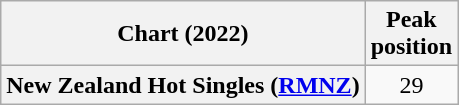<table class="wikitable sortable plainrowheaders" style="text-align:center">
<tr>
<th scope="col">Chart (2022)</th>
<th scope="col">Peak<br>position</th>
</tr>
<tr>
<th scope="row">New Zealand Hot Singles (<a href='#'>RMNZ</a>)</th>
<td>29</td>
</tr>
</table>
